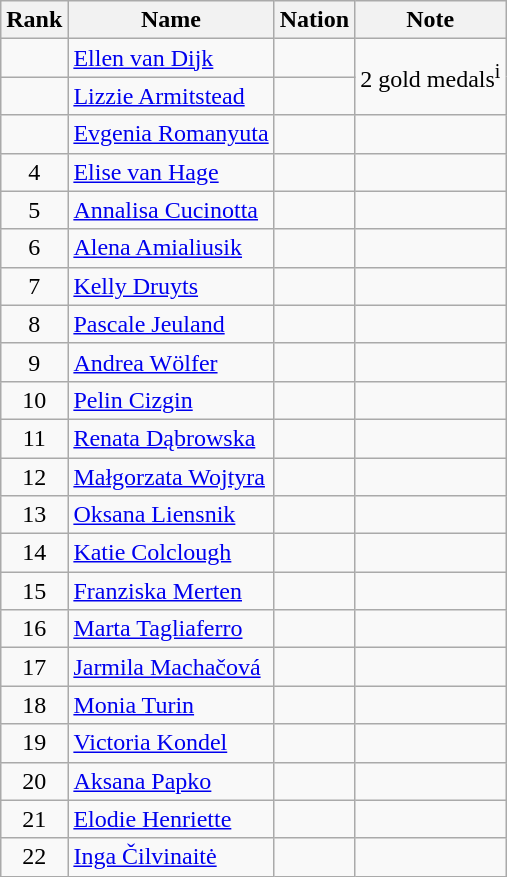<table class="wikitable sortable" style="text-align:center">
<tr>
<th>Rank</th>
<th>Name</th>
<th>Nation</th>
<th>Note</th>
</tr>
<tr>
<td></td>
<td align=left><a href='#'>Ellen van Dijk</a></td>
<td align=left></td>
<td rowspan=2>2 gold medals<sup>i</sup></td>
</tr>
<tr>
<td></td>
<td align=left><a href='#'>Lizzie Armitstead</a></td>
<td align=left></td>
</tr>
<tr>
<td></td>
<td align=left><a href='#'>Evgenia Romanyuta</a></td>
<td align=left></td>
<td></td>
</tr>
<tr>
<td>4</td>
<td align=left><a href='#'>Elise van Hage</a></td>
<td align=left></td>
<td></td>
</tr>
<tr>
<td>5</td>
<td align=left><a href='#'>Annalisa Cucinotta</a></td>
<td align=left></td>
<td></td>
</tr>
<tr>
<td>6</td>
<td align=left><a href='#'>Alena Amialiusik</a></td>
<td align=left></td>
<td></td>
</tr>
<tr>
<td>7</td>
<td align=left><a href='#'>Kelly Druyts</a></td>
<td align=left></td>
<td></td>
</tr>
<tr>
<td>8</td>
<td align=left><a href='#'>Pascale Jeuland</a></td>
<td align=left></td>
<td></td>
</tr>
<tr>
<td>9</td>
<td align=left><a href='#'>Andrea Wölfer</a></td>
<td align=left></td>
<td></td>
</tr>
<tr>
<td>10</td>
<td align=left><a href='#'>Pelin Cizgin</a></td>
<td align=left></td>
<td></td>
</tr>
<tr>
<td>11</td>
<td align=left><a href='#'>Renata Dąbrowska</a></td>
<td align=left></td>
<td></td>
</tr>
<tr>
<td>12</td>
<td align=left><a href='#'>Małgorzata Wojtyra</a></td>
<td align=left></td>
<td></td>
</tr>
<tr>
<td>13</td>
<td align=left><a href='#'>Oksana Liensnik</a></td>
<td align=left></td>
<td></td>
</tr>
<tr>
<td>14</td>
<td align=left><a href='#'>Katie Colclough</a></td>
<td align=left></td>
<td></td>
</tr>
<tr>
<td>15</td>
<td align=left><a href='#'>Franziska Merten</a></td>
<td align=left></td>
<td></td>
</tr>
<tr>
<td>16</td>
<td align=left><a href='#'>Marta Tagliaferro</a></td>
<td align=left></td>
<td></td>
</tr>
<tr>
<td>17</td>
<td align=left><a href='#'>Jarmila Machačová</a></td>
<td align=left></td>
<td></td>
</tr>
<tr>
<td>18</td>
<td align=left><a href='#'>Monia Turin</a></td>
<td align=left></td>
<td></td>
</tr>
<tr>
<td>19</td>
<td align=left><a href='#'>Victoria Kondel</a></td>
<td align=left></td>
<td></td>
</tr>
<tr>
<td>20</td>
<td align=left><a href='#'>Aksana Papko</a></td>
<td align=left></td>
<td></td>
</tr>
<tr>
<td>21</td>
<td align=left><a href='#'>Elodie Henriette</a></td>
<td align=left></td>
<td></td>
</tr>
<tr>
<td>22</td>
<td align=left><a href='#'>Inga Čilvinaitė</a></td>
<td align=left></td>
<td></td>
</tr>
</table>
